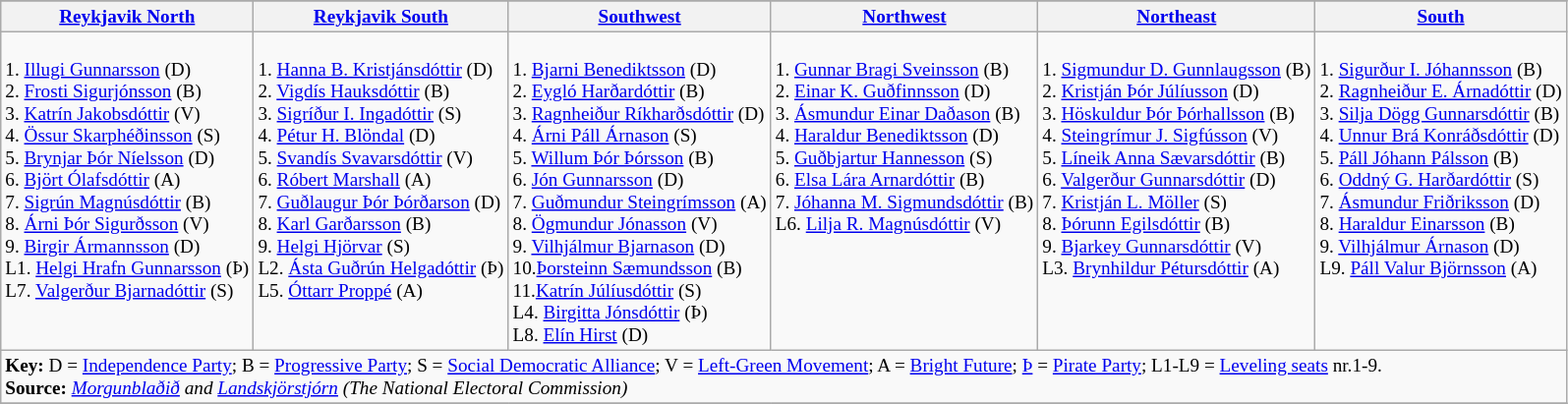<table class="wikitable" style="font-size: 80%;">
<tr>
</tr>
<tr>
<th><a href='#'>Reykjavik North</a></th>
<th><a href='#'>Reykjavik South</a></th>
<th><a href='#'>Southwest</a></th>
<th><a href='#'>Northwest</a></th>
<th><a href='#'>Northeast</a></th>
<th><a href='#'>South</a></th>
</tr>
<tr>
<td style="vertical-align:top;"><br>1. <a href='#'>Illugi Gunnarsson</a> (D)<br>
2. <a href='#'>Frosti Sigurjónsson</a> (B)<br>
3. <a href='#'>Katrín Jakobsdóttir</a> (V)<br>
4. <a href='#'>Össur Skarphéðinsson</a> (S)<br>
5. <a href='#'>Brynjar Þór Níelsson</a> (D)<br>
6. <a href='#'>Björt Ólafsdóttir</a> (A)<br>
7. <a href='#'>Sigrún Magnúsdóttir</a> (B)<br>
8. <a href='#'>Árni Þór Sigurðsson</a> (V)<br>
9. <a href='#'>Birgir Ármannsson</a> (D)<br>L1. <a href='#'>Helgi Hrafn Gunnarsson</a> (Þ)<br>
L7. <a href='#'>Valgerður Bjarnadóttir</a> (S)</td>
<td style="vertical-align:top;"><br>1. <a href='#'>Hanna B. Kristjánsdóttir</a> (D)<br>
2. <a href='#'>Vigdís Hauksdóttir</a> (B)<br>
3. <a href='#'>Sigríður I. Ingadóttir</a> (S)<br>
4. <a href='#'>Pétur H. Blöndal</a> (D)<br>
5. <a href='#'>Svandís Svavarsdóttir</a> (V)<br>
6. <a href='#'>Róbert Marshall</a> (A)<br>
7. <a href='#'>Guðlaugur Þór Þórðarson</a> (D)<br>
8. <a href='#'>Karl Garðarsson</a> (B)<br>
9. <a href='#'>Helgi Hjörvar</a> (S)<br>L2. <a href='#'>Ásta Guðrún Helgadóttir</a> (Þ)<br>
L5. <a href='#'>Óttarr Proppé</a> (A)</td>
<td style="vertical-align:top;"><br>1. <a href='#'>Bjarni Benediktsson</a> (D)<br>
2. <a href='#'>Eygló Harðardóttir</a> (B)<br>
3. <a href='#'>Ragnheiður Ríkharðsdóttir</a> (D)<br>
4. <a href='#'>Árni Páll Árnason</a> (S)<br>
5. <a href='#'>Willum Þór Þórsson</a> (B)<br>
6. <a href='#'>Jón Gunnarsson</a> (D)<br>
7. <a href='#'>Guðmundur Steingrímsson</a> (A)<br>
8. <a href='#'>Ögmundur Jónasson</a> (V)<br>
9. <a href='#'>Vilhjálmur Bjarnason</a> (D)<br>
10.<a href='#'>Þorsteinn Sæmundsson</a> (B)<br>
11.<a href='#'>Katrín Júlíusdóttir</a> (S)<br>L4. <a href='#'>Birgitta Jónsdóttir</a> (Þ)<br>
L8. <a href='#'>Elín Hirst</a> (D)</td>
<td style="vertical-align:top;"><br>1. <a href='#'>Gunnar Bragi Sveinsson</a> (B)<br>
2. <a href='#'>Einar K. Guðfinnsson</a> (D)<br>
3. <a href='#'>Ásmundur Einar Daðason</a> (B)<br>
4. <a href='#'>Haraldur Benediktsson</a> (D)<br>
5. <a href='#'>Guðbjartur Hannesson</a> (S)<br>
6. <a href='#'>Elsa Lára Arnardóttir</a> (B)<br>
7. <a href='#'>Jóhanna M. Sigmundsdóttir</a> (B)<br>L6. <a href='#'>Lilja R. Magnúsdóttir</a> (V)</td>
<td style="vertical-align:top;"><br>1. <a href='#'>Sigmundur D. Gunnlaugsson</a> (B)<br>
2. <a href='#'>Kristján Þór Júlíusson</a> (D)<br>
3. <a href='#'>Höskuldur Þór Þórhallsson</a> (B)<br>
4. <a href='#'>Steingrímur J. Sigfússon</a> (V)<br>
5. <a href='#'>Líneik Anna Sævarsdóttir</a> (B)<br>
6. <a href='#'>Valgerður Gunnarsdóttir</a> (D)<br>
7. <a href='#'>Kristján L. Möller</a> (S)<br>
8. <a href='#'>Þórunn Egilsdóttir</a> (B)<br>
9. <a href='#'>Bjarkey Gunnarsdóttir</a> (V)<br>L3. <a href='#'>Brynhildur Pétursdóttir</a> (A)</td>
<td style="vertical-align:top;"><br>1. <a href='#'>Sigurður I. Jóhannsson</a> (B)<br>
2. <a href='#'>Ragnheiður E. Árnadóttir</a> (D)<br>
3. <a href='#'>Silja Dögg Gunnarsdóttir</a> (B)<br>
4. <a href='#'>Unnur Brá Konráðsdóttir</a> (D)<br>
5. <a href='#'>Páll Jóhann Pálsson</a> (B)<br>
6. <a href='#'>Oddný G. Harðardóttir</a> (S)<br>
7. <a href='#'>Ásmundur Friðriksson</a> (D)<br>
8. <a href='#'>Haraldur Einarsson</a> (B)<br>
9. <a href='#'>Vilhjálmur Árnason</a> (D)<br>L9. <a href='#'>Páll Valur Björnsson</a> (A)</td>
</tr>
<tr>
<td colspan=6><strong>Key:</strong> D = <a href='#'>Independence Party</a>; B = <a href='#'>Progressive Party</a>; S = <a href='#'>Social Democratic Alliance</a>; V = <a href='#'>Left-Green Movement</a>; A = <a href='#'>Bright Future</a>; <a href='#'>Þ</a> = <a href='#'>Pirate Party</a>; L1-L9 = <a href='#'>Leveling seats</a> nr.1-9.<br><strong>Source:</strong> <em><a href='#'>Morgunblaðið</a> and <a href='#'>Landskjörstjórn</a> (The National Electoral Commission)</em></td>
</tr>
<tr>
</tr>
</table>
